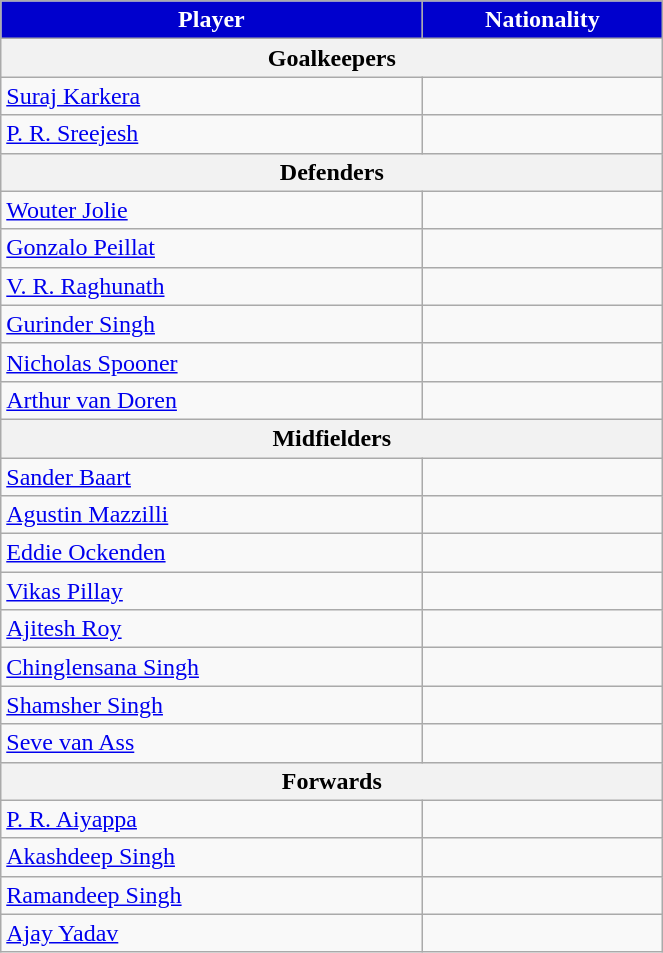<table class="wikitable" style="width:35%; text-align:center;">
<tr>
<th width=35% style="background: #0000CD; color:#FFFFFF">Player</th>
<th width=20% style="background: #0000CD; color:#FFFFFF">Nationality</th>
</tr>
<tr>
<th colspan="2">Goalkeepers</th>
</tr>
<tr>
<td style="text-align:left"><a href='#'>Suraj Karkera</a></td>
<td style="text-align:left"></td>
</tr>
<tr>
<td style="text-align:left"><a href='#'>P. R. Sreejesh</a></td>
<td style="text-align:left"></td>
</tr>
<tr>
<th colspan="2">Defenders</th>
</tr>
<tr>
<td style="text-align:left"><a href='#'>Wouter Jolie</a></td>
<td style="text-align:left"></td>
</tr>
<tr>
<td style="text-align:left"><a href='#'>Gonzalo Peillat</a></td>
<td style="text-align:left"></td>
</tr>
<tr>
<td style="text-align:left"><a href='#'>V. R. Raghunath</a></td>
<td style="text-align:left"></td>
</tr>
<tr>
<td style="text-align:left"><a href='#'>Gurinder Singh</a></td>
<td style="text-align:left"></td>
</tr>
<tr>
<td style="text-align:left"><a href='#'>Nicholas Spooner</a></td>
<td style="text-align:left"></td>
</tr>
<tr>
<td style="text-align:left"><a href='#'>Arthur van Doren</a></td>
<td style="text-align:left"></td>
</tr>
<tr>
<th colspan="2">Midfielders</th>
</tr>
<tr>
<td style="text-align:left"><a href='#'>Sander Baart</a></td>
<td style="text-align:left"></td>
</tr>
<tr>
<td style="text-align:left"><a href='#'>Agustin Mazzilli</a></td>
<td style="text-align:left"></td>
</tr>
<tr>
<td style="text-align:left"><a href='#'>Eddie Ockenden</a></td>
<td style="text-align:left"></td>
</tr>
<tr>
<td style="text-align:left"><a href='#'>Vikas Pillay</a></td>
<td style="text-align:left"></td>
</tr>
<tr>
<td style="text-align:left"><a href='#'>Ajitesh Roy</a></td>
<td style="text-align:left"></td>
</tr>
<tr>
<td style="text-align:left"><a href='#'>Chinglensana Singh</a></td>
<td style="text-align:left"></td>
</tr>
<tr>
<td style="text-align:left"><a href='#'>Shamsher Singh</a></td>
<td style="text-align:left"></td>
</tr>
<tr>
<td style="text-align:left"><a href='#'>Seve van Ass</a></td>
<td style="text-align:left"></td>
</tr>
<tr>
<th colspan="2">Forwards</th>
</tr>
<tr>
<td style="text-align:left"><a href='#'>P. R. Aiyappa</a></td>
<td style="text-align:left"></td>
</tr>
<tr>
<td style="text-align:left"><a href='#'>Akashdeep Singh</a></td>
<td style="text-align:left"></td>
</tr>
<tr>
<td style="text-align:left"><a href='#'>Ramandeep Singh</a></td>
<td style="text-align:left"></td>
</tr>
<tr>
<td style="text-align:left"><a href='#'>Ajay Yadav</a></td>
<td style="text-align:left"></td>
</tr>
</table>
